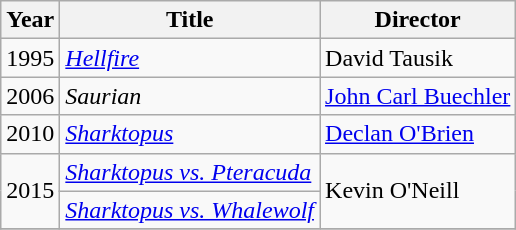<table class="wikitable">
<tr>
<th>Year</th>
<th>Title</th>
<th>Director</th>
</tr>
<tr>
<td>1995</td>
<td><em><a href='#'>Hellfire</a></em></td>
<td>David Tausik</td>
</tr>
<tr>
<td>2006</td>
<td><em>Saurian</em></td>
<td><a href='#'>John Carl Buechler</a></td>
</tr>
<tr>
<td>2010</td>
<td><em><a href='#'>Sharktopus</a></em></td>
<td><a href='#'>Declan O'Brien</a></td>
</tr>
<tr>
<td rowspan=2>2015</td>
<td><em><a href='#'>Sharktopus vs. Pteracuda</a></em></td>
<td rowspan=2>Kevin O'Neill</td>
</tr>
<tr>
<td><em><a href='#'>Sharktopus vs. Whalewolf</a></em></td>
</tr>
<tr>
</tr>
</table>
